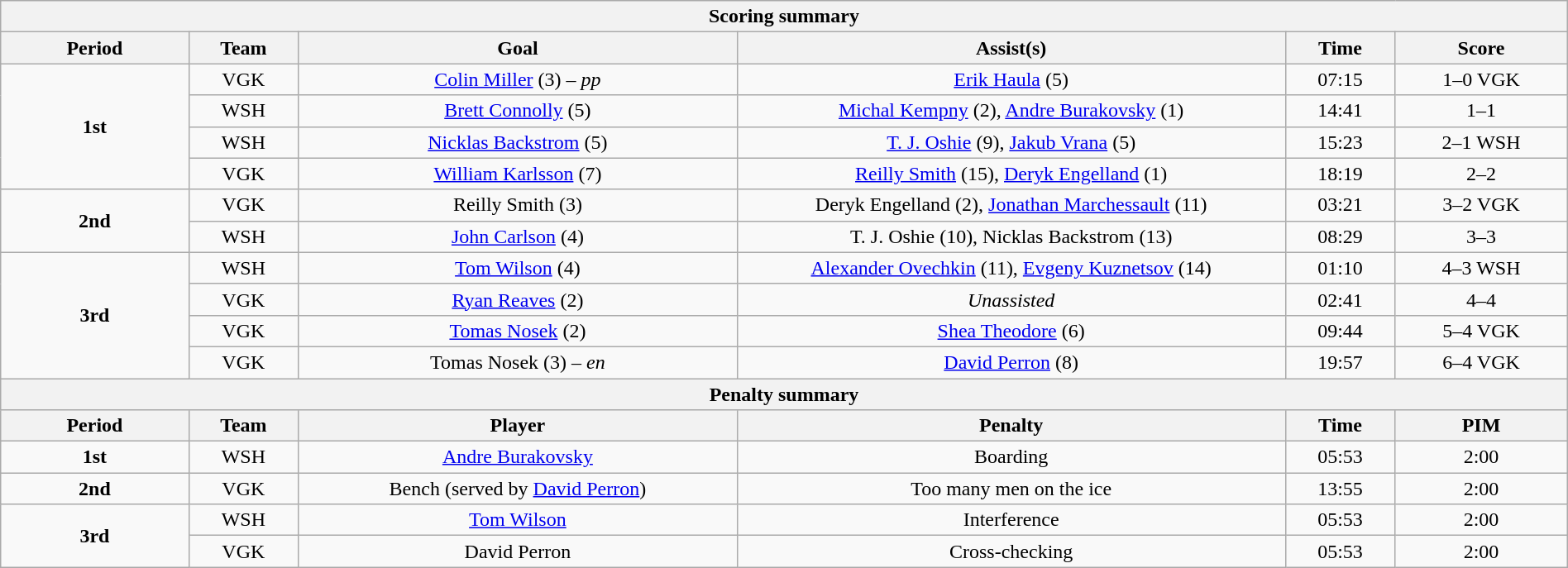<table style="width:100%;" class="wikitable">
<tr>
<th colspan="6">Scoring summary</th>
</tr>
<tr>
<th style="width:12%;">Period</th>
<th style="width:7%;">Team</th>
<th style="width:28%;">Goal</th>
<th style="width:35%;">Assist(s)</th>
<th style="width:7%;">Time</th>
<th style="width:11%;">Score</th>
</tr>
<tr>
<td style="text-align:center;" rowspan="4"><strong>1st</strong></td>
<td style="text-align:center;">VGK</td>
<td style="text-align:center;"><a href='#'>Colin Miller</a> (3) – <em>pp</em></td>
<td style="text-align:center;"><a href='#'>Erik Haula</a> (5)</td>
<td style="text-align:center;">07:15</td>
<td style="text-align:center;">1–0 VGK</td>
</tr>
<tr>
<td style="text-align:center;">WSH</td>
<td style="text-align:center;"><a href='#'>Brett Connolly</a> (5)</td>
<td style="text-align:center;"><a href='#'>Michal Kempny</a> (2), <a href='#'>Andre Burakovsky</a> (1)</td>
<td style="text-align:center;">14:41</td>
<td style="text-align:center;">1–1</td>
</tr>
<tr>
<td style="text-align:center;">WSH</td>
<td style="text-align:center;"><a href='#'>Nicklas Backstrom</a> (5)</td>
<td style="text-align:center;"><a href='#'>T. J. Oshie</a> (9), <a href='#'>Jakub Vrana</a> (5)</td>
<td style="text-align:center;">15:23</td>
<td style="text-align:center;">2–1 WSH</td>
</tr>
<tr style="text-align:center;">
<td>VGK</td>
<td><a href='#'>William Karlsson</a> (7)</td>
<td><a href='#'>Reilly Smith</a> (15), <a href='#'>Deryk Engelland</a> (1)</td>
<td>18:19</td>
<td>2–2</td>
</tr>
<tr style="text-align:center;">
<td rowspan="2"><strong>2nd</strong></td>
<td>VGK</td>
<td>Reilly Smith (3)</td>
<td>Deryk Engelland (2), <a href='#'>Jonathan Marchessault</a> (11)</td>
<td>03:21</td>
<td>3–2 VGK</td>
</tr>
<tr>
<td style="text-align:center;">WSH</td>
<td style="text-align:center;"><a href='#'>John Carlson</a> (4)</td>
<td style="text-align:center;">T. J. Oshie (10), Nicklas Backstrom (13)</td>
<td style="text-align:center;">08:29</td>
<td style="text-align:center;">3–3</td>
</tr>
<tr>
<td style="text-align:center;" rowspan="4"><strong>3rd</strong></td>
<td style="text-align:center;">WSH</td>
<td style="text-align:center;"><a href='#'>Tom Wilson</a> (4)</td>
<td style="text-align:center;"><a href='#'>Alexander Ovechkin</a> (11), <a href='#'>Evgeny Kuznetsov</a> (14)</td>
<td style="text-align:center;">01:10</td>
<td style="text-align:center;">4–3 WSH</td>
</tr>
<tr style="text-align:center;">
<td>VGK</td>
<td><a href='#'>Ryan Reaves</a> (2)</td>
<td><em>Unassisted</em></td>
<td>02:41</td>
<td>4–4</td>
</tr>
<tr>
<td style="text-align:center;">VGK</td>
<td style="text-align:center;"><a href='#'>Tomas Nosek</a> (2)</td>
<td style="text-align:center;"><a href='#'>Shea Theodore</a> (6)</td>
<td style="text-align:center;">09:44</td>
<td style="text-align:center;">5–4 VGK</td>
</tr>
<tr style="text-align:center;">
<td>VGK</td>
<td>Tomas Nosek (3) – <em>en</em></td>
<td><a href='#'>David Perron</a> (8)</td>
<td>19:57</td>
<td>6–4 VGK</td>
</tr>
<tr>
<th colspan="6">Penalty summary</th>
</tr>
<tr>
<th style="width:12%;">Period</th>
<th style="width:7%;">Team</th>
<th style="width:28%;">Player</th>
<th style="width:35%;">Penalty</th>
<th style="width:7%;">Time</th>
<th style="width:11%;">PIM</th>
</tr>
<tr>
<td style="text-align:center;"><strong>1st</strong></td>
<td style="text-align:center;">WSH</td>
<td style="text-align:center;"><a href='#'>Andre Burakovsky</a></td>
<td style="text-align:center;">Boarding</td>
<td style="text-align:center;">05:53</td>
<td style="text-align:center;">2:00</td>
</tr>
<tr style="text-align:center;">
<td><strong>2nd</strong></td>
<td>VGK</td>
<td>Bench (served by <a href='#'>David Perron</a>)</td>
<td>Too many men on the ice</td>
<td>13:55</td>
<td>2:00</td>
</tr>
<tr>
<td style="text-align:center;" rowspan="2"><strong>3rd</strong></td>
<td style="text-align:center;">WSH</td>
<td style="text-align:center;"><a href='#'>Tom Wilson</a></td>
<td style="text-align:center;">Interference</td>
<td style="text-align:center;">05:53</td>
<td style="text-align:center;">2:00</td>
</tr>
<tr style="text-align:center;">
<td>VGK</td>
<td>David Perron</td>
<td>Cross-checking</td>
<td>05:53</td>
<td>2:00</td>
</tr>
</table>
